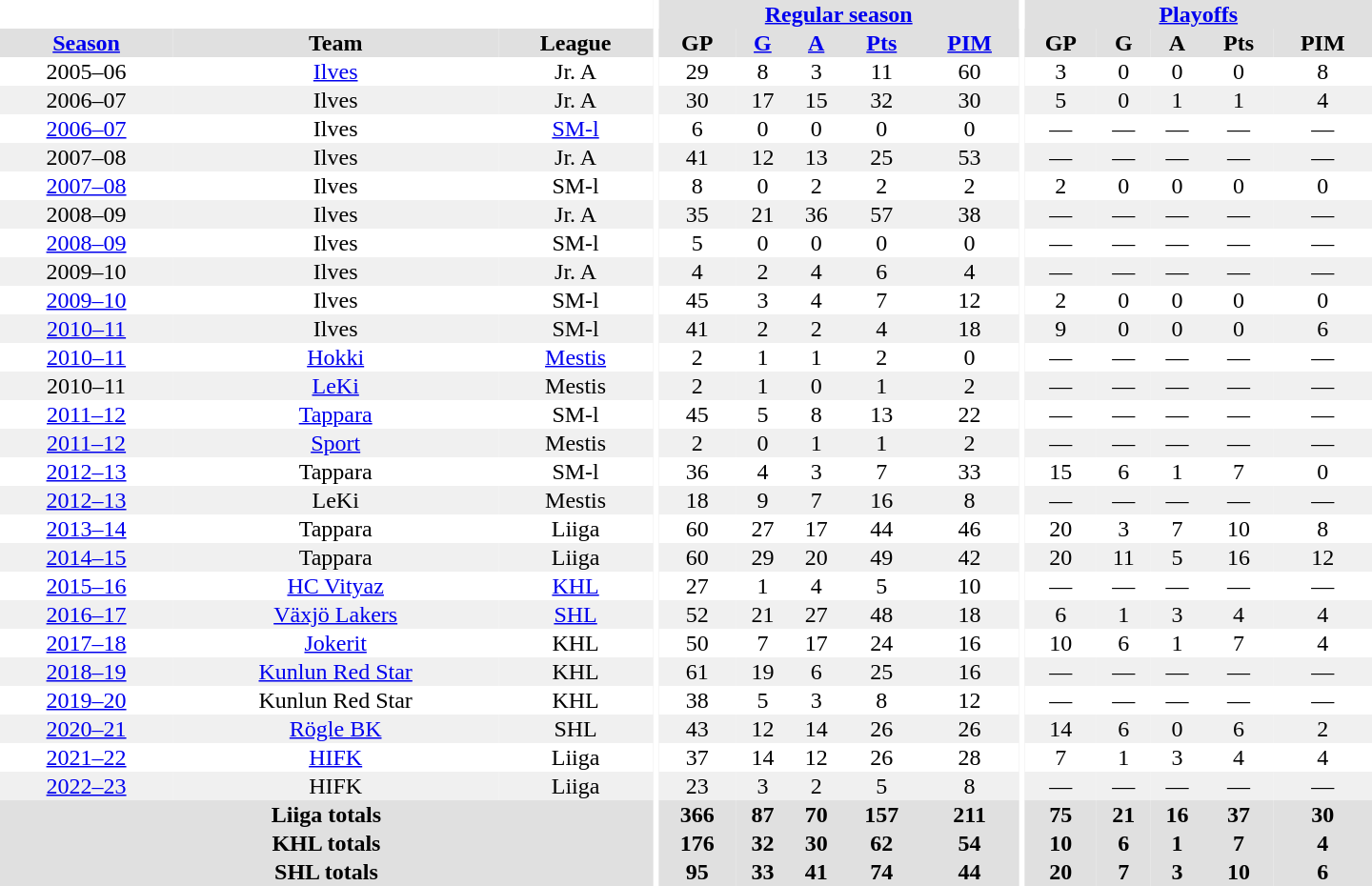<table border="0" cellpadding="1" cellspacing="0" style="text-align:center; width:60em">
<tr bgcolor="#e0e0e0">
<th colspan="3" bgcolor="#ffffff"></th>
<th rowspan="99" bgcolor="#ffffff"></th>
<th colspan="5"><a href='#'>Regular season</a></th>
<th rowspan="99" bgcolor="#ffffff"></th>
<th colspan="5"><a href='#'>Playoffs</a></th>
</tr>
<tr bgcolor="#e0e0e0">
<th><a href='#'>Season</a></th>
<th>Team</th>
<th>League</th>
<th>GP</th>
<th><a href='#'>G</a></th>
<th><a href='#'>A</a></th>
<th><a href='#'>Pts</a></th>
<th><a href='#'>PIM</a></th>
<th>GP</th>
<th>G</th>
<th>A</th>
<th>Pts</th>
<th>PIM</th>
</tr>
<tr>
<td>2005–06</td>
<td><a href='#'>Ilves</a></td>
<td>Jr. A</td>
<td>29</td>
<td>8</td>
<td>3</td>
<td>11</td>
<td>60</td>
<td>3</td>
<td>0</td>
<td>0</td>
<td>0</td>
<td>8</td>
</tr>
<tr bgcolor="#f0f0f0">
<td>2006–07</td>
<td>Ilves</td>
<td>Jr. A</td>
<td>30</td>
<td>17</td>
<td>15</td>
<td>32</td>
<td>30</td>
<td>5</td>
<td>0</td>
<td>1</td>
<td>1</td>
<td>4</td>
</tr>
<tr>
<td><a href='#'>2006–07</a></td>
<td>Ilves</td>
<td><a href='#'>SM-l</a></td>
<td>6</td>
<td>0</td>
<td>0</td>
<td>0</td>
<td>0</td>
<td>—</td>
<td>—</td>
<td>—</td>
<td>—</td>
<td>—</td>
</tr>
<tr bgcolor="#f0f0f0">
<td>2007–08</td>
<td>Ilves</td>
<td>Jr. A</td>
<td>41</td>
<td>12</td>
<td>13</td>
<td>25</td>
<td>53</td>
<td>—</td>
<td>—</td>
<td>—</td>
<td>—</td>
<td>—</td>
</tr>
<tr>
<td><a href='#'>2007–08</a></td>
<td>Ilves</td>
<td>SM-l</td>
<td>8</td>
<td>0</td>
<td>2</td>
<td>2</td>
<td>2</td>
<td>2</td>
<td>0</td>
<td>0</td>
<td>0</td>
<td>0</td>
</tr>
<tr bgcolor="#f0f0f0">
<td>2008–09</td>
<td>Ilves</td>
<td>Jr. A</td>
<td>35</td>
<td>21</td>
<td>36</td>
<td>57</td>
<td>38</td>
<td>—</td>
<td>—</td>
<td>—</td>
<td>—</td>
<td>—</td>
</tr>
<tr>
<td><a href='#'>2008–09</a></td>
<td>Ilves</td>
<td>SM-l</td>
<td>5</td>
<td>0</td>
<td>0</td>
<td>0</td>
<td>0</td>
<td>—</td>
<td>—</td>
<td>—</td>
<td>—</td>
<td>—</td>
</tr>
<tr bgcolor="#f0f0f0">
<td>2009–10</td>
<td>Ilves</td>
<td>Jr. A</td>
<td>4</td>
<td>2</td>
<td>4</td>
<td>6</td>
<td>4</td>
<td>—</td>
<td>—</td>
<td>—</td>
<td>—</td>
<td>—</td>
</tr>
<tr>
<td><a href='#'>2009–10</a></td>
<td>Ilves</td>
<td>SM-l</td>
<td>45</td>
<td>3</td>
<td>4</td>
<td>7</td>
<td>12</td>
<td>2</td>
<td>0</td>
<td>0</td>
<td>0</td>
<td>0</td>
</tr>
<tr bgcolor="#f0f0f0">
<td><a href='#'>2010–11</a></td>
<td>Ilves</td>
<td>SM-l</td>
<td>41</td>
<td>2</td>
<td>2</td>
<td>4</td>
<td>18</td>
<td>9</td>
<td>0</td>
<td>0</td>
<td>0</td>
<td>6</td>
</tr>
<tr>
<td><a href='#'>2010–11</a></td>
<td><a href='#'>Hokki</a></td>
<td><a href='#'>Mestis</a></td>
<td>2</td>
<td>1</td>
<td>1</td>
<td>2</td>
<td>0</td>
<td>—</td>
<td>—</td>
<td>—</td>
<td>—</td>
<td>—</td>
</tr>
<tr bgcolor="#f0f0f0">
<td>2010–11</td>
<td><a href='#'>LeKi</a></td>
<td>Mestis</td>
<td>2</td>
<td>1</td>
<td>0</td>
<td>1</td>
<td>2</td>
<td>—</td>
<td>—</td>
<td>—</td>
<td>—</td>
<td>—</td>
</tr>
<tr>
<td><a href='#'>2011–12</a></td>
<td><a href='#'>Tappara</a></td>
<td>SM-l</td>
<td>45</td>
<td>5</td>
<td>8</td>
<td>13</td>
<td>22</td>
<td>—</td>
<td>—</td>
<td>—</td>
<td>—</td>
<td>—</td>
</tr>
<tr bgcolor="#f0f0f0">
<td><a href='#'>2011–12</a></td>
<td><a href='#'>Sport</a></td>
<td>Mestis</td>
<td>2</td>
<td>0</td>
<td>1</td>
<td>1</td>
<td>2</td>
<td>—</td>
<td>—</td>
<td>—</td>
<td>—</td>
<td>—</td>
</tr>
<tr>
<td><a href='#'>2012–13</a></td>
<td>Tappara</td>
<td>SM-l</td>
<td>36</td>
<td>4</td>
<td>3</td>
<td>7</td>
<td>33</td>
<td>15</td>
<td>6</td>
<td>1</td>
<td>7</td>
<td>0</td>
</tr>
<tr bgcolor="#f0f0f0">
<td><a href='#'>2012–13</a></td>
<td>LeKi</td>
<td>Mestis</td>
<td>18</td>
<td>9</td>
<td>7</td>
<td>16</td>
<td>8</td>
<td>—</td>
<td>—</td>
<td>—</td>
<td>—</td>
<td>—</td>
</tr>
<tr>
<td><a href='#'>2013–14</a></td>
<td>Tappara</td>
<td>Liiga</td>
<td>60</td>
<td>27</td>
<td>17</td>
<td>44</td>
<td>46</td>
<td>20</td>
<td>3</td>
<td>7</td>
<td>10</td>
<td>8</td>
</tr>
<tr bgcolor="#f0f0f0">
<td><a href='#'>2014–15</a></td>
<td>Tappara</td>
<td>Liiga</td>
<td>60</td>
<td>29</td>
<td>20</td>
<td>49</td>
<td>42</td>
<td>20</td>
<td>11</td>
<td>5</td>
<td>16</td>
<td>12</td>
</tr>
<tr>
<td><a href='#'>2015–16</a></td>
<td><a href='#'>HC Vityaz</a></td>
<td><a href='#'>KHL</a></td>
<td>27</td>
<td>1</td>
<td>4</td>
<td>5</td>
<td>10</td>
<td>—</td>
<td>—</td>
<td>—</td>
<td>—</td>
<td>—</td>
</tr>
<tr bgcolor="#f0f0f0">
<td><a href='#'>2016–17</a></td>
<td><a href='#'>Växjö Lakers</a></td>
<td><a href='#'>SHL</a></td>
<td>52</td>
<td>21</td>
<td>27</td>
<td>48</td>
<td>18</td>
<td>6</td>
<td>1</td>
<td>3</td>
<td>4</td>
<td>4</td>
</tr>
<tr>
<td><a href='#'>2017–18</a></td>
<td><a href='#'>Jokerit</a></td>
<td>KHL</td>
<td>50</td>
<td>7</td>
<td>17</td>
<td>24</td>
<td>16</td>
<td>10</td>
<td>6</td>
<td>1</td>
<td>7</td>
<td>4</td>
</tr>
<tr bgcolor="#f0f0f0">
<td><a href='#'>2018–19</a></td>
<td><a href='#'>Kunlun Red Star</a></td>
<td>KHL</td>
<td>61</td>
<td>19</td>
<td>6</td>
<td>25</td>
<td>16</td>
<td>—</td>
<td>—</td>
<td>—</td>
<td>—</td>
<td>—</td>
</tr>
<tr>
<td><a href='#'>2019–20</a></td>
<td>Kunlun Red Star</td>
<td>KHL</td>
<td>38</td>
<td>5</td>
<td>3</td>
<td>8</td>
<td>12</td>
<td>—</td>
<td>—</td>
<td>—</td>
<td>—</td>
<td>—</td>
</tr>
<tr bgcolor="#f0f0f0">
<td><a href='#'>2020–21</a></td>
<td><a href='#'>Rögle BK</a></td>
<td>SHL</td>
<td>43</td>
<td>12</td>
<td>14</td>
<td>26</td>
<td>26</td>
<td>14</td>
<td>6</td>
<td>0</td>
<td>6</td>
<td>2</td>
</tr>
<tr>
<td><a href='#'>2021–22</a></td>
<td><a href='#'>HIFK</a></td>
<td>Liiga</td>
<td>37</td>
<td>14</td>
<td>12</td>
<td>26</td>
<td>28</td>
<td>7</td>
<td>1</td>
<td>3</td>
<td>4</td>
<td>4</td>
</tr>
<tr bgcolor="#f0f0f0">
<td><a href='#'>2022–23</a></td>
<td>HIFK</td>
<td>Liiga</td>
<td>23</td>
<td>3</td>
<td>2</td>
<td>5</td>
<td>8</td>
<td>—</td>
<td>—</td>
<td>—</td>
<td>—</td>
<td>—</td>
</tr>
<tr bgcolor="#e0e0e0">
<th colspan="3">Liiga totals</th>
<th>366</th>
<th>87</th>
<th>70</th>
<th>157</th>
<th>211</th>
<th>75</th>
<th>21</th>
<th>16</th>
<th>37</th>
<th>30</th>
</tr>
<tr bgcolor="#e0e0e0">
<th colspan="3">KHL totals</th>
<th>176</th>
<th>32</th>
<th>30</th>
<th>62</th>
<th>54</th>
<th>10</th>
<th>6</th>
<th>1</th>
<th>7</th>
<th>4</th>
</tr>
<tr bgcolor="#e0e0e0">
<th colspan="3">SHL totals</th>
<th>95</th>
<th>33</th>
<th>41</th>
<th>74</th>
<th>44</th>
<th>20</th>
<th>7</th>
<th>3</th>
<th>10</th>
<th>6</th>
</tr>
</table>
